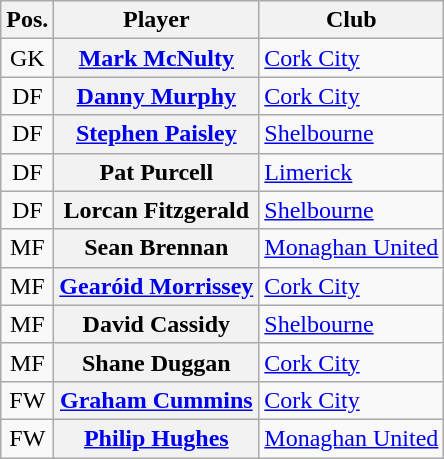<table class="wikitable plainrowheaders" style="text-align: left">
<tr>
<th scope=col>Pos.</th>
<th scope=col>Player</th>
<th scope=col>Club</th>
</tr>
<tr>
<td style=text-align:center>GK</td>
<th scope=row><a href='#'>Mark McNulty</a> </th>
<td><a href='#'>Cork City</a></td>
</tr>
<tr>
<td style=text-align:center>DF</td>
<th scope=row><a href='#'>Danny Murphy</a> </th>
<td><a href='#'>Cork City</a></td>
</tr>
<tr>
<td style=text-align:center>DF</td>
<th scope=row><a href='#'>Stephen Paisley</a> </th>
<td><a href='#'>Shelbourne</a></td>
</tr>
<tr>
<td style=text-align:center>DF</td>
<th scope=row>Pat Purcell </th>
<td><a href='#'>Limerick</a></td>
</tr>
<tr>
<td style=text-align:center>DF</td>
<th scope=row>Lorcan Fitzgerald </th>
<td><a href='#'>Shelbourne</a></td>
</tr>
<tr>
<td style=text-align:center>MF</td>
<th scope=row>Sean Brennan </th>
<td><a href='#'>Monaghan United</a></td>
</tr>
<tr>
<td style=text-align:center>MF</td>
<th scope=row><a href='#'>Gearóid Morrissey</a> </th>
<td><a href='#'>Cork City</a></td>
</tr>
<tr>
<td style=text-align:center>MF</td>
<th scope=row>David Cassidy </th>
<td><a href='#'>Shelbourne</a></td>
</tr>
<tr>
<td style=text-align:center>MF</td>
<th scope=row>Shane Duggan </th>
<td><a href='#'>Cork City</a></td>
</tr>
<tr>
<td style=text-align:center>FW</td>
<th scope=row><a href='#'>Graham Cummins</a> </th>
<td><a href='#'>Cork City</a></td>
</tr>
<tr>
<td style=text-align:center>FW</td>
<th scope=row><a href='#'>Philip Hughes</a> </th>
<td><a href='#'>Monaghan United</a></td>
</tr>
</table>
